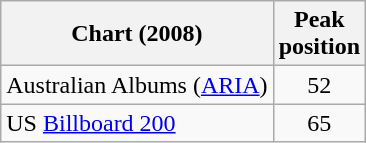<table class="wikitable sortable">
<tr>
<th align="left">Chart (2008)</th>
<th align="left">Peak<br>position</th>
</tr>
<tr>
<td align="left">Australian Albums (<a href='#'>ARIA</a>)</td>
<td style="text-align:center;">52</td>
</tr>
<tr>
<td align="left">US <a href='#'>Billboard 200</a></td>
<td style="text-align:center;">65</td>
</tr>
</table>
